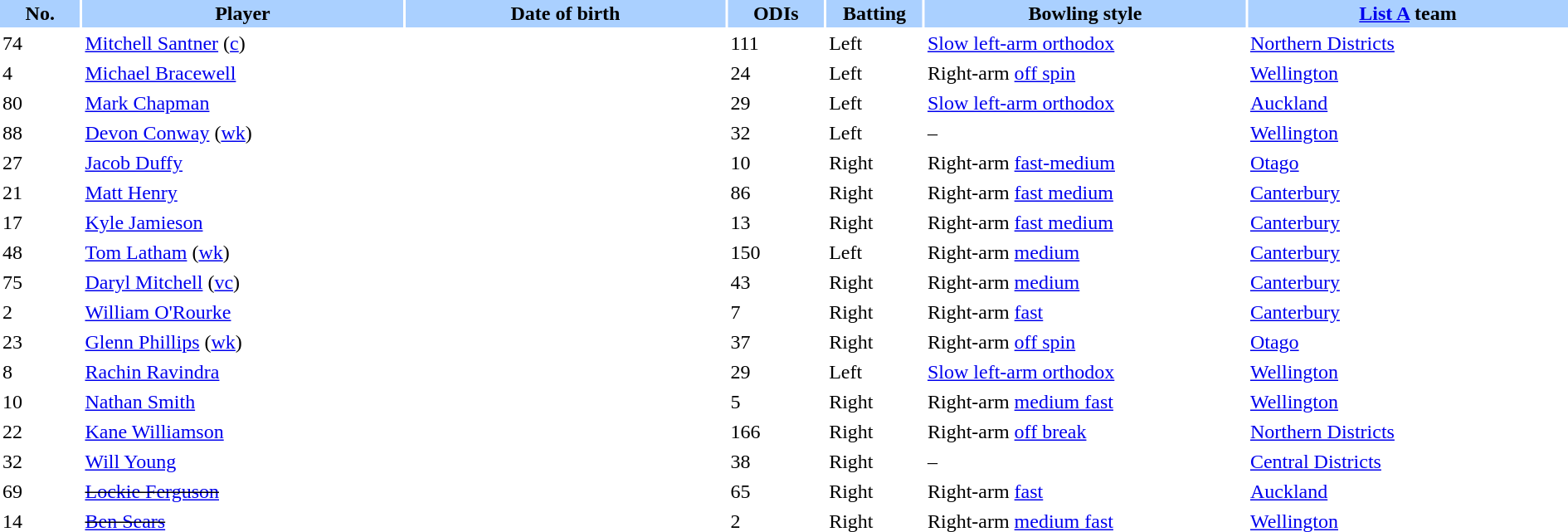<table border="0" cellspacing="2" cellpadding="2" style="width:100%;">
<tr style="background:#aad0ff;">
<th width=5%>No.</th>
<th width="20%">Player</th>
<th width=20%>Date of birth</th>
<th width=6%>ODIs</th>
<th width=6%>Batting</th>
<th width=20%>Bowling style</th>
<th width=20%><a href='#'>List A</a> team</th>
</tr>
<tr>
<td>74</td>
<td><a href='#'>Mitchell Santner</a> (<a href='#'>c</a>)</td>
<td></td>
<td>111</td>
<td>Left</td>
<td><a href='#'>Slow left-arm orthodox</a></td>
<td> <a href='#'>Northern Districts</a></td>
</tr>
<tr>
<td>4</td>
<td><a href='#'>Michael Bracewell</a></td>
<td></td>
<td>24</td>
<td>Left</td>
<td>Right-arm <a href='#'>off spin</a></td>
<td> <a href='#'>Wellington</a></td>
</tr>
<tr>
<td>80</td>
<td><a href='#'>Mark Chapman</a></td>
<td></td>
<td>29</td>
<td>Left</td>
<td><a href='#'>Slow left-arm orthodox</a></td>
<td> <a href='#'>Auckland</a></td>
</tr>
<tr>
<td>88</td>
<td><a href='#'>Devon Conway</a> (<a href='#'>wk</a>)</td>
<td></td>
<td>32</td>
<td>Left</td>
<td>–</td>
<td> <a href='#'>Wellington</a></td>
</tr>
<tr>
<td>27</td>
<td><a href='#'>Jacob Duffy</a></td>
<td></td>
<td>10</td>
<td>Right</td>
<td>Right-arm <a href='#'>fast-medium</a></td>
<td> <a href='#'>Otago</a></td>
</tr>
<tr>
<td>21</td>
<td><a href='#'>Matt Henry</a></td>
<td></td>
<td>86</td>
<td>Right</td>
<td>Right-arm <a href='#'>fast medium</a></td>
<td> <a href='#'>Canterbury</a></td>
</tr>
<tr>
<td>17</td>
<td><a href='#'>Kyle Jamieson</a></td>
<td></td>
<td>13</td>
<td>Right</td>
<td>Right-arm <a href='#'>fast medium</a></td>
<td> <a href='#'>Canterbury</a></td>
</tr>
<tr>
<td>48</td>
<td><a href='#'>Tom Latham</a> (<a href='#'>wk</a>)</td>
<td></td>
<td>150</td>
<td>Left</td>
<td>Right-arm <a href='#'>medium</a></td>
<td> <a href='#'>Canterbury</a></td>
</tr>
<tr>
<td>75</td>
<td><a href='#'>Daryl Mitchell</a> (<a href='#'>vc</a>)</td>
<td></td>
<td>43</td>
<td>Right</td>
<td>Right-arm <a href='#'>medium</a></td>
<td> <a href='#'>Canterbury</a></td>
</tr>
<tr>
<td>2</td>
<td><a href='#'>William O'Rourke</a></td>
<td></td>
<td>7</td>
<td>Right</td>
<td>Right-arm <a href='#'>fast</a></td>
<td> <a href='#'>Canterbury</a></td>
</tr>
<tr>
<td>23</td>
<td><a href='#'>Glenn Phillips</a> (<a href='#'>wk</a>)</td>
<td></td>
<td>37</td>
<td>Right</td>
<td>Right-arm <a href='#'>off spin</a></td>
<td> <a href='#'>Otago</a></td>
</tr>
<tr>
<td>8</td>
<td><a href='#'>Rachin Ravindra</a></td>
<td></td>
<td>29</td>
<td>Left</td>
<td><a href='#'>Slow left-arm orthodox</a></td>
<td> <a href='#'>Wellington</a></td>
</tr>
<tr>
<td>10</td>
<td><a href='#'>Nathan Smith</a></td>
<td></td>
<td>5</td>
<td>Right</td>
<td>Right-arm <a href='#'>medium fast</a></td>
<td> <a href='#'>Wellington</a></td>
</tr>
<tr>
<td>22</td>
<td><a href='#'>Kane Williamson</a></td>
<td></td>
<td>166</td>
<td>Right</td>
<td>Right-arm <a href='#'>off break</a></td>
<td> <a href='#'>Northern Districts</a></td>
</tr>
<tr>
<td>32</td>
<td><a href='#'>Will Young</a></td>
<td></td>
<td>38</td>
<td>Right</td>
<td>–</td>
<td> <a href='#'>Central Districts</a></td>
</tr>
<tr>
<td>69</td>
<td><s><a href='#'>Lockie Ferguson</a></s></td>
<td></td>
<td>65</td>
<td>Right</td>
<td>Right-arm <a href='#'>fast</a></td>
<td> <a href='#'>Auckland</a></td>
</tr>
<tr>
<td>14</td>
<td><s><a href='#'>Ben Sears</a></s></td>
<td></td>
<td>2</td>
<td>Right</td>
<td>Right-arm <a href='#'> medium fast</a></td>
<td> <a href='#'>Wellington</a></td>
</tr>
</table>
